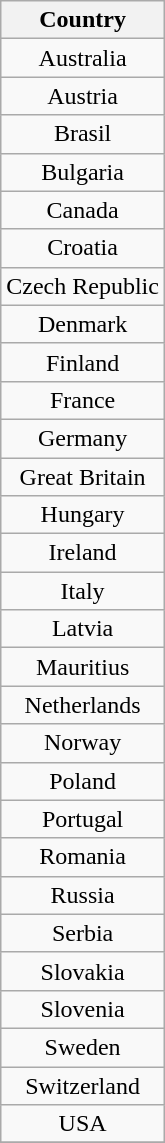<table class="wikitable" style="text-align:center">
<tr>
<th>Country</th>
</tr>
<tr>
<td>Australia</td>
</tr>
<tr>
<td>Austria</td>
</tr>
<tr>
<td>Brasil</td>
</tr>
<tr>
<td>Bulgaria</td>
</tr>
<tr>
<td>Canada</td>
</tr>
<tr>
<td>Croatia</td>
</tr>
<tr>
<td>Czech Republic</td>
</tr>
<tr>
<td>Denmark</td>
</tr>
<tr>
<td>Finland</td>
</tr>
<tr>
<td>France</td>
</tr>
<tr>
<td>Germany</td>
</tr>
<tr>
<td>Great Britain</td>
</tr>
<tr>
<td>Hungary</td>
</tr>
<tr>
<td>Ireland</td>
</tr>
<tr>
<td>Italy</td>
</tr>
<tr>
<td>Latvia</td>
</tr>
<tr>
<td>Mauritius</td>
</tr>
<tr>
<td>Netherlands</td>
</tr>
<tr>
<td>Norway</td>
</tr>
<tr>
<td>Poland</td>
</tr>
<tr>
<td>Portugal</td>
</tr>
<tr>
<td>Romania</td>
</tr>
<tr>
<td>Russia</td>
</tr>
<tr>
<td>Serbia</td>
</tr>
<tr>
<td>Slovakia</td>
</tr>
<tr>
<td>Slovenia</td>
</tr>
<tr>
<td>Sweden</td>
</tr>
<tr>
<td>Switzerland</td>
</tr>
<tr>
<td>USA</td>
</tr>
<tr>
</tr>
</table>
